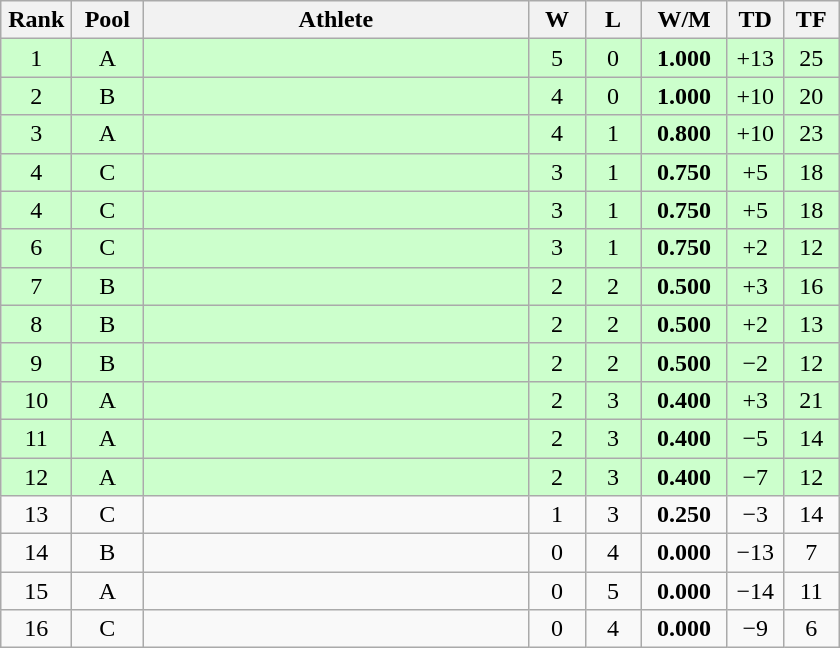<table class=wikitable style="text-align:center">
<tr>
<th width=40>Rank</th>
<th width=40>Pool</th>
<th width=250>Athlete</th>
<th width=30>W</th>
<th width=30>L</th>
<th width=50>W/M</th>
<th width=30>TD</th>
<th width=30>TF</th>
</tr>
<tr bgcolor="ccffcc">
<td>1</td>
<td>A</td>
<td align=left></td>
<td>5</td>
<td>0</td>
<td><strong>1.000</strong></td>
<td>+13</td>
<td>25</td>
</tr>
<tr bgcolor="ccffcc">
<td>2</td>
<td>B</td>
<td align=left></td>
<td>4</td>
<td>0</td>
<td><strong>1.000</strong></td>
<td>+10</td>
<td>20</td>
</tr>
<tr bgcolor="ccffcc">
<td>3</td>
<td>A</td>
<td align=left></td>
<td>4</td>
<td>1</td>
<td><strong>0.800</strong></td>
<td>+10</td>
<td>23</td>
</tr>
<tr bgcolor="ccffcc">
<td>4</td>
<td>C</td>
<td align=left></td>
<td>3</td>
<td>1</td>
<td><strong>0.750</strong></td>
<td>+5</td>
<td>18</td>
</tr>
<tr bgcolor="ccffcc">
<td>4</td>
<td>C</td>
<td align=left></td>
<td>3</td>
<td>1</td>
<td><strong>0.750</strong></td>
<td>+5</td>
<td>18</td>
</tr>
<tr bgcolor="ccffcc">
<td>6</td>
<td>C</td>
<td align=left></td>
<td>3</td>
<td>1</td>
<td><strong>0.750</strong></td>
<td>+2</td>
<td>12</td>
</tr>
<tr bgcolor="ccffcc">
<td>7</td>
<td>B</td>
<td align=left></td>
<td>2</td>
<td>2</td>
<td><strong>0.500</strong></td>
<td>+3</td>
<td>16</td>
</tr>
<tr bgcolor="ccffcc">
<td>8</td>
<td>B</td>
<td align=left></td>
<td>2</td>
<td>2</td>
<td><strong>0.500</strong></td>
<td>+2</td>
<td>13</td>
</tr>
<tr bgcolor="ccffcc">
<td>9</td>
<td>B</td>
<td align=left></td>
<td>2</td>
<td>2</td>
<td><strong>0.500</strong></td>
<td>−2</td>
<td>12</td>
</tr>
<tr bgcolor="ccffcc">
<td>10</td>
<td>A</td>
<td align=left></td>
<td>2</td>
<td>3</td>
<td><strong>0.400</strong></td>
<td>+3</td>
<td>21</td>
</tr>
<tr bgcolor="ccffcc">
<td>11</td>
<td>A</td>
<td align=left></td>
<td>2</td>
<td>3</td>
<td><strong>0.400</strong></td>
<td>−5</td>
<td>14</td>
</tr>
<tr bgcolor="ccffcc">
<td>12</td>
<td>A</td>
<td align=left></td>
<td>2</td>
<td>3</td>
<td><strong>0.400</strong></td>
<td>−7</td>
<td>12</td>
</tr>
<tr>
<td>13</td>
<td>C</td>
<td align=left></td>
<td>1</td>
<td>3</td>
<td><strong>0.250</strong></td>
<td>−3</td>
<td>14</td>
</tr>
<tr>
<td>14</td>
<td>B</td>
<td align=left></td>
<td>0</td>
<td>4</td>
<td><strong>0.000</strong></td>
<td>−13</td>
<td>7</td>
</tr>
<tr>
<td>15</td>
<td>A</td>
<td align=left></td>
<td>0</td>
<td>5</td>
<td><strong>0.000</strong></td>
<td>−14</td>
<td>11</td>
</tr>
<tr>
<td>16</td>
<td>C</td>
<td align=left></td>
<td>0</td>
<td>4</td>
<td><strong>0.000</strong></td>
<td>−9</td>
<td>6</td>
</tr>
</table>
